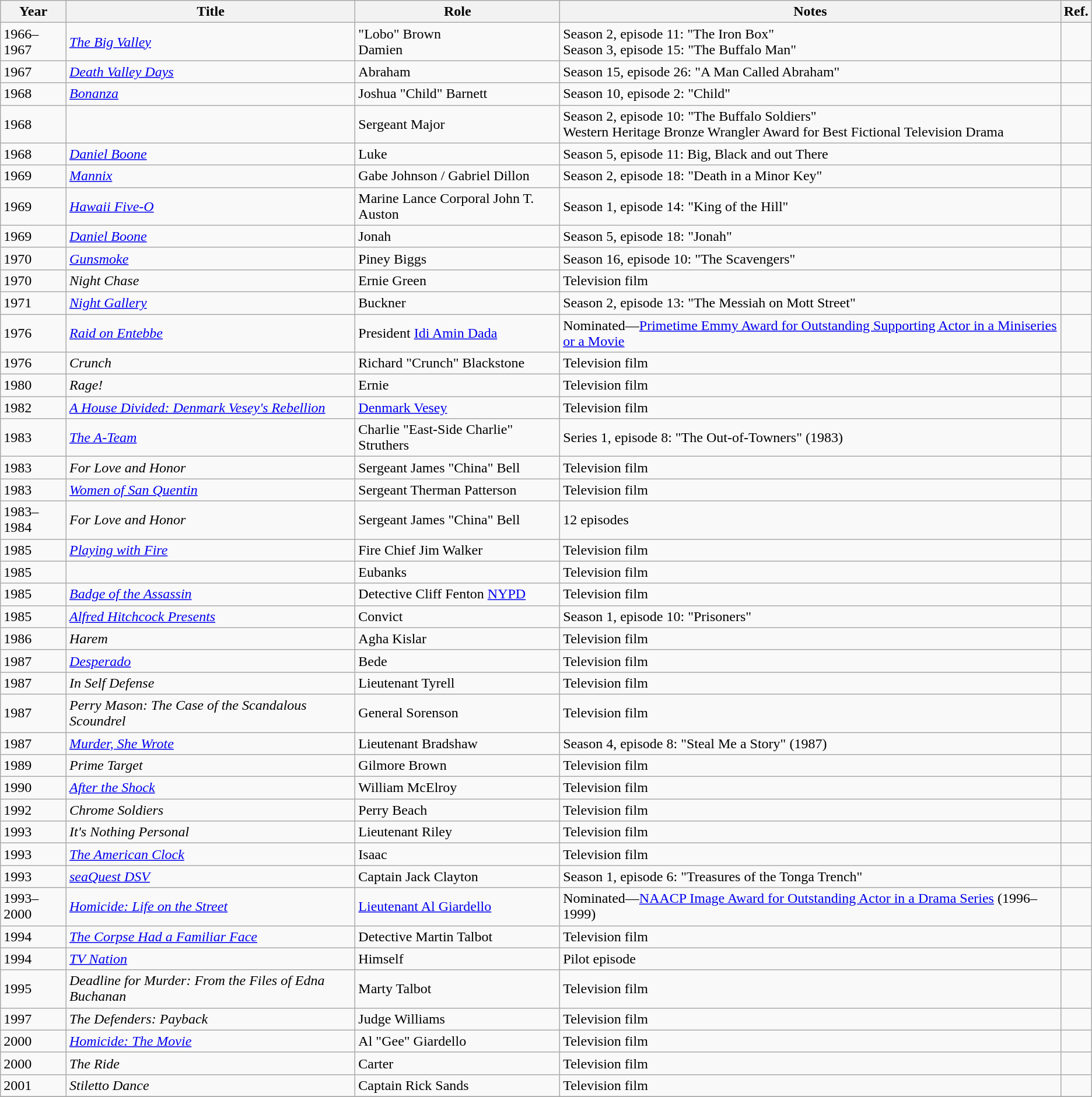<table class="wikitable sortable">
<tr>
<th>Year</th>
<th>Title</th>
<th>Role</th>
<th class="unsortable">Notes</th>
<th class="unsortable">Ref.</th>
</tr>
<tr>
<td>1966–1967</td>
<td><em><a href='#'>The Big Valley</a></em></td>
<td>"Lobo" Brown<br> Damien</td>
<td>Season 2, episode 11:  "The Iron Box"<br>Season 3, episode 15: "The Buffalo Man"</td>
<td></td>
</tr>
<tr>
<td>1967</td>
<td><em><a href='#'>Death Valley Days</a></em></td>
<td>Abraham</td>
<td>Season 15, episode 26: "A Man Called Abraham"</td>
<td></td>
</tr>
<tr>
<td>1968</td>
<td><em><a href='#'>Bonanza</a></em></td>
<td>Joshua "Child" Barnett</td>
<td>Season 10, episode 2: "Child"</td>
<td></td>
</tr>
<tr>
<td>1968</td>
<td><em></em></td>
<td>Sergeant Major</td>
<td>Season 2, episode 10: "The Buffalo Soldiers"<br>Western Heritage Bronze Wrangler Award for Best Fictional Television Drama</td>
<td></td>
</tr>
<tr>
<td>1968</td>
<td><em><a href='#'>Daniel Boone</a></em></td>
<td>Luke</td>
<td>Season 5, episode 11: Big, Black and out There</td>
<td></td>
</tr>
<tr>
<td>1969</td>
<td><em><a href='#'>Mannix</a></em></td>
<td>Gabe Johnson / Gabriel Dillon</td>
<td>Season 2, episode 18: "Death in a Minor Key"</td>
<td></td>
</tr>
<tr>
<td>1969</td>
<td><em><a href='#'>Hawaii Five-O</a></em></td>
<td>Marine Lance Corporal John T. Auston</td>
<td>Season 1, episode 14: "King of the Hill"</td>
<td></td>
</tr>
<tr>
<td>1969</td>
<td><em><a href='#'>Daniel Boone</a></em></td>
<td>Jonah</td>
<td>Season 5, episode 18: "Jonah"</td>
<td></td>
</tr>
<tr>
<td>1970</td>
<td><em><a href='#'>Gunsmoke</a></em></td>
<td>Piney Biggs</td>
<td>Season 16, episode 10: "The Scavengers"</td>
<td></td>
</tr>
<tr>
<td>1970</td>
<td><em>Night Chase</em></td>
<td>Ernie Green</td>
<td>Television film</td>
<td></td>
</tr>
<tr>
<td>1971</td>
<td><em><a href='#'>Night Gallery</a></em></td>
<td>Buckner</td>
<td>Season 2, episode 13: "The Messiah on Mott Street"</td>
<td></td>
</tr>
<tr>
<td>1976</td>
<td><em><a href='#'>Raid on Entebbe</a></em></td>
<td>President <a href='#'>Idi Amin Dada</a></td>
<td>Nominated—<a href='#'>Primetime Emmy Award for Outstanding Supporting Actor in a Miniseries or a Movie</a></td>
<td></td>
</tr>
<tr>
<td>1976</td>
<td><em>Crunch</em></td>
<td>Richard "Crunch" Blackstone</td>
<td>Television film</td>
<td></td>
</tr>
<tr>
<td>1980</td>
<td><em>Rage!</em></td>
<td>Ernie</td>
<td>Television film</td>
<td></td>
</tr>
<tr>
<td>1982</td>
<td><em><a href='#'>A House Divided: Denmark Vesey's Rebellion</a></em></td>
<td><a href='#'>Denmark Vesey</a></td>
<td>Television film</td>
<td></td>
</tr>
<tr>
<td>1983</td>
<td><em><a href='#'>The A-Team</a></em></td>
<td>Charlie "East-Side Charlie" Struthers</td>
<td>Series 1, episode 8: "The Out-of-Towners" (1983)</td>
<td></td>
</tr>
<tr>
<td>1983</td>
<td><em>For Love and Honor</em></td>
<td>Sergeant James "China" Bell</td>
<td>Television film</td>
<td></td>
</tr>
<tr>
<td>1983</td>
<td><em><a href='#'>Women of San Quentin</a></em></td>
<td>Sergeant Therman Patterson</td>
<td>Television film</td>
<td></td>
</tr>
<tr>
<td>1983–1984</td>
<td><em>For Love and Honor</em></td>
<td>Sergeant James "China" Bell</td>
<td>12 episodes</td>
<td></td>
</tr>
<tr>
<td>1985</td>
<td><em><a href='#'>Playing with Fire</a></em></td>
<td>Fire Chief Jim Walker</td>
<td>Television film</td>
<td></td>
</tr>
<tr>
<td>1985</td>
<td><em></em></td>
<td>Eubanks</td>
<td>Television film</td>
<td></td>
</tr>
<tr>
<td>1985</td>
<td><em><a href='#'>Badge of the Assassin</a></em></td>
<td>Detective Cliff Fenton <a href='#'>NYPD</a></td>
<td>Television film</td>
<td></td>
</tr>
<tr>
<td>1985</td>
<td><em><a href='#'>Alfred Hitchcock Presents</a></em></td>
<td>Convict</td>
<td>Season 1, episode 10: "Prisoners"</td>
<td></td>
</tr>
<tr>
<td>1986</td>
<td><em>Harem</em></td>
<td>Agha Kislar</td>
<td>Television film</td>
<td></td>
</tr>
<tr>
<td>1987</td>
<td><em><a href='#'>Desperado</a></em></td>
<td>Bede</td>
<td>Television film</td>
<td></td>
</tr>
<tr>
<td>1987</td>
<td><em>In Self Defense</em></td>
<td>Lieutenant Tyrell</td>
<td>Television film</td>
<td></td>
</tr>
<tr>
<td>1987</td>
<td><em>Perry Mason: The Case of the Scandalous Scoundrel</em></td>
<td>General Sorenson</td>
<td>Television film</td>
</tr>
<tr>
<td>1987</td>
<td><em><a href='#'>Murder, She Wrote</a></em></td>
<td>Lieutenant Bradshaw</td>
<td>Season 4, episode 8: "Steal Me a Story" (1987)</td>
<td></td>
</tr>
<tr>
<td>1989</td>
<td><em>Prime Target</em></td>
<td>Gilmore Brown</td>
<td>Television film</td>
<td></td>
</tr>
<tr>
<td>1990</td>
<td><em><a href='#'>After the Shock</a></em></td>
<td>William McElroy</td>
<td>Television film</td>
<td></td>
</tr>
<tr>
<td>1992</td>
<td><em>Chrome Soldiers</em></td>
<td>Perry Beach</td>
<td>Television film</td>
<td></td>
</tr>
<tr>
<td>1993</td>
<td><em>It's Nothing Personal</em></td>
<td>Lieutenant Riley</td>
<td>Television film</td>
<td></td>
</tr>
<tr>
<td>1993</td>
<td><em><a href='#'>The American Clock</a></em></td>
<td>Isaac</td>
<td>Television film</td>
<td></td>
</tr>
<tr>
<td>1993</td>
<td><em><a href='#'>seaQuest DSV</a></em></td>
<td>Captain Jack Clayton</td>
<td>Season 1, episode 6: "Treasures of the Tonga Trench"</td>
<td></td>
</tr>
<tr>
<td>1993–2000</td>
<td><em><a href='#'>Homicide: Life on the Street</a></em></td>
<td><a href='#'>Lieutenant Al Giardello</a></td>
<td>Nominated—<a href='#'>NAACP Image Award for Outstanding Actor in a Drama Series</a> (1996–1999)</td>
<td></td>
</tr>
<tr>
<td>1994</td>
<td><em><a href='#'>The Corpse Had a Familiar Face</a></em></td>
<td>Detective Martin Talbot</td>
<td>Television film</td>
<td></td>
</tr>
<tr>
<td>1994</td>
<td><em><a href='#'>TV Nation</a></em></td>
<td>Himself</td>
<td>Pilot episode</td>
<td></td>
</tr>
<tr>
<td>1995</td>
<td><em>Deadline for Murder: From the Files of Edna Buchanan</em></td>
<td>Marty Talbot</td>
<td>Television film</td>
<td></td>
</tr>
<tr>
<td>1997</td>
<td><em>The Defenders: Payback</em></td>
<td>Judge Williams</td>
<td>Television film</td>
<td></td>
</tr>
<tr>
<td>2000</td>
<td><em><a href='#'>Homicide: The Movie</a></em></td>
<td>Al "Gee" Giardello</td>
<td>Television film</td>
<td></td>
</tr>
<tr>
<td>2000</td>
<td><em>The Ride</em></td>
<td>Carter</td>
<td>Television film</td>
<td></td>
</tr>
<tr>
<td>2001</td>
<td><em>Stiletto Dance</em></td>
<td>Captain Rick Sands</td>
<td>Television film</td>
<td></td>
</tr>
<tr>
</tr>
</table>
